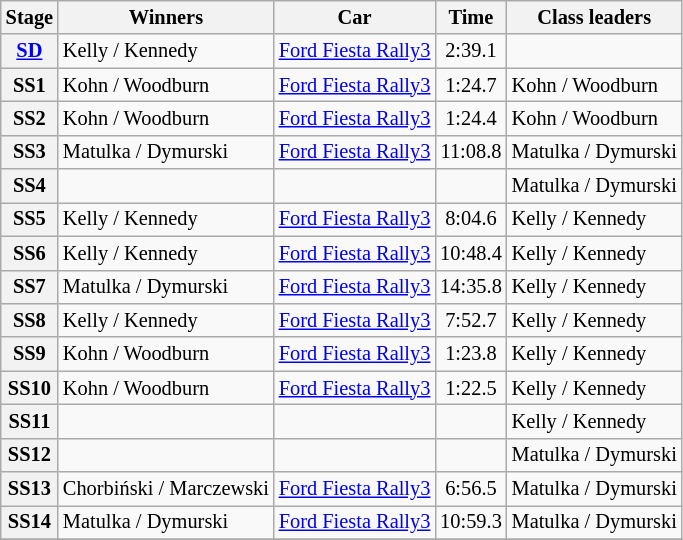<table class="wikitable" style="font-size:85%">
<tr>
<th>Stage</th>
<th>Winners</th>
<th>Car</th>
<th>Time</th>
<th>Class leaders</th>
</tr>
<tr>
<th><a href='#'>SD</a></th>
<td>Kelly / Kennedy</td>
<td><a href='#'>Ford Fiesta Rally3</a></td>
<td align="center">2:39.1</td>
<td></td>
</tr>
<tr>
<th>SS1</th>
<td>Kohn / Woodburn</td>
<td><a href='#'>Ford Fiesta Rally3</a></td>
<td align="center">1:24.7</td>
<td>Kohn / Woodburn</td>
</tr>
<tr>
<th>SS2</th>
<td>Kohn / Woodburn</td>
<td><a href='#'>Ford Fiesta Rally3</a></td>
<td align="center">1:24.4</td>
<td>Kohn / Woodburn</td>
</tr>
<tr>
<th>SS3</th>
<td>Matulka / Dymurski</td>
<td><a href='#'>Ford Fiesta Rally3</a></td>
<td align="center">11:08.8</td>
<td>Matulka / Dymurski</td>
</tr>
<tr>
<th>SS4</th>
<td></td>
<td></td>
<td></td>
<td>Matulka / Dymurski</td>
</tr>
<tr>
<th>SS5</th>
<td>Kelly / Kennedy</td>
<td><a href='#'>Ford Fiesta Rally3</a></td>
<td align="center">8:04.6</td>
<td>Kelly / Kennedy</td>
</tr>
<tr>
<th>SS6</th>
<td>Kelly / Kennedy</td>
<td><a href='#'>Ford Fiesta Rally3</a></td>
<td align="center">10:48.4</td>
<td>Kelly / Kennedy</td>
</tr>
<tr>
<th>SS7</th>
<td>Matulka / Dymurski</td>
<td><a href='#'>Ford Fiesta Rally3</a></td>
<td align="center">14:35.8</td>
<td>Kelly / Kennedy</td>
</tr>
<tr>
<th>SS8</th>
<td>Kelly / Kennedy</td>
<td><a href='#'>Ford Fiesta Rally3</a></td>
<td align="center">7:52.7</td>
<td>Kelly / Kennedy</td>
</tr>
<tr>
<th>SS9</th>
<td>Kohn / Woodburn</td>
<td><a href='#'>Ford Fiesta Rally3</a></td>
<td align="center">1:23.8</td>
<td>Kelly / Kennedy</td>
</tr>
<tr>
<th>SS10</th>
<td>Kohn / Woodburn</td>
<td><a href='#'>Ford Fiesta Rally3</a></td>
<td align="center">1:22.5</td>
<td>Kelly / Kennedy</td>
</tr>
<tr>
<th>SS11</th>
<td></td>
<td></td>
<td></td>
<td>Kelly / Kennedy</td>
</tr>
<tr>
<th>SS12</th>
<td></td>
<td></td>
<td></td>
<td>Matulka / Dymurski</td>
</tr>
<tr>
<th>SS13</th>
<td>Chorbiński / Marczewski</td>
<td><a href='#'>Ford Fiesta Rally3</a></td>
<td align="center">6:56.5</td>
<td>Matulka / Dymurski</td>
</tr>
<tr>
<th>SS14</th>
<td>Matulka / Dymurski</td>
<td><a href='#'>Ford Fiesta Rally3</a></td>
<td align="center">10:59.3</td>
<td>Matulka / Dymurski</td>
</tr>
<tr>
</tr>
</table>
